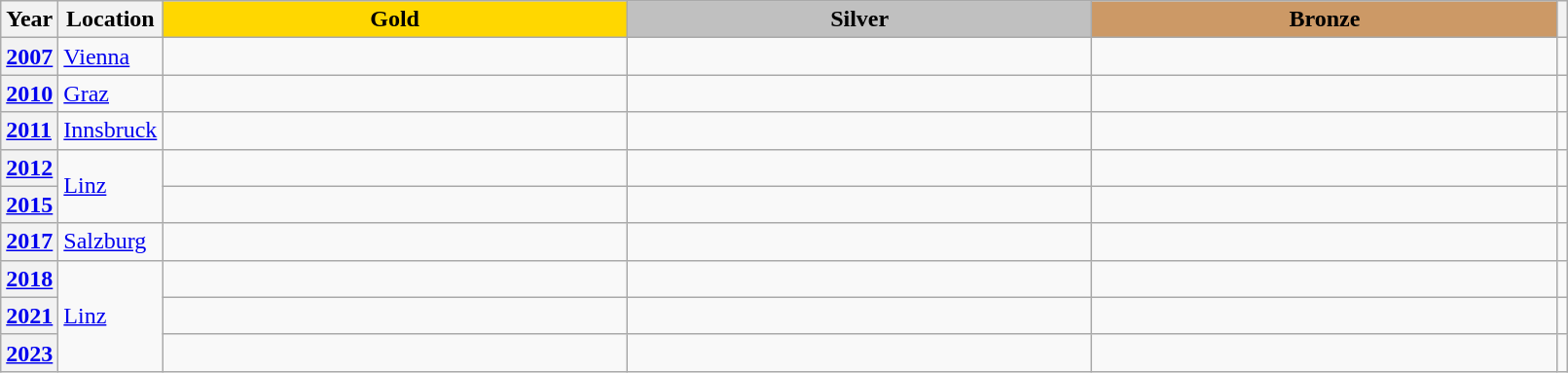<table class="wikitable unsortable" style="text-align:left; width:85%">
<tr>
<th scope="col" style="text-align:center">Year</th>
<th scope="col" style="text-align:center">Location</th>
<td scope="col" style="text-align:center; width:30%; background:gold"><strong>Gold</strong></td>
<td scope="col" style="text-align:center; width:30%; background:silver"><strong>Silver</strong></td>
<td scope="col" style="text-align:center; width:30%; background:#c96"><strong>Bronze</strong></td>
<th scope="col" style="text-align:center"></th>
</tr>
<tr>
<th scope="row" style="text-align:left"><a href='#'>2007</a></th>
<td><a href='#'>Vienna</a></td>
<td></td>
<td></td>
<td></td>
<td></td>
</tr>
<tr>
<th scope="row" style="text-align:left"><a href='#'>2010</a></th>
<td><a href='#'>Graz</a></td>
<td></td>
<td></td>
<td></td>
<td></td>
</tr>
<tr>
<th scope="row" style="text-align:left"><a href='#'>2011</a></th>
<td><a href='#'>Innsbruck</a></td>
<td></td>
<td></td>
<td></td>
<td></td>
</tr>
<tr>
<th scope="row" style="text-align:left"><a href='#'>2012</a></th>
<td rowspan="2"><a href='#'>Linz</a></td>
<td></td>
<td></td>
<td></td>
<td></td>
</tr>
<tr>
<th scope="row" style="text-align:left"><a href='#'>2015</a></th>
<td></td>
<td></td>
<td></td>
<td></td>
</tr>
<tr>
<th scope="row" style="text-align:left"><a href='#'>2017</a></th>
<td><a href='#'>Salzburg</a></td>
<td></td>
<td></td>
<td></td>
<td></td>
</tr>
<tr>
<th scope="row" style="text-align:left"><a href='#'>2018</a></th>
<td rowspan="3"><a href='#'>Linz</a></td>
<td></td>
<td></td>
<td></td>
<td></td>
</tr>
<tr>
<th scope="row" style="text-align:left"><a href='#'>2021</a></th>
<td></td>
<td></td>
<td></td>
<td></td>
</tr>
<tr>
<th scope="row" style="text-align:left"><a href='#'>2023</a></th>
<td></td>
<td></td>
<td></td>
<td></td>
</tr>
</table>
